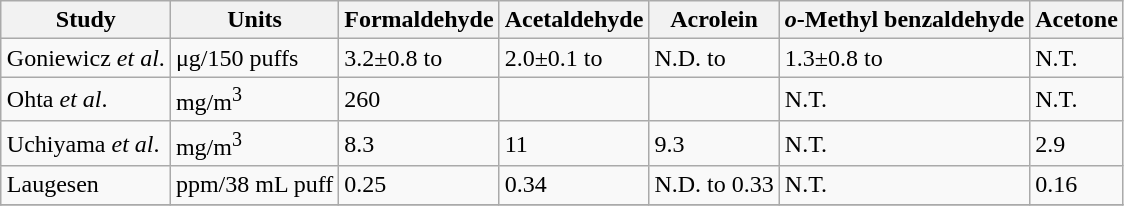<table class="wikitable" style="margin-left:0.4em;">
<tr>
<th>Study</th>
<th>Units</th>
<th>Formaldehyde</th>
<th>Acetaldehyde</th>
<th>Acrolein</th>
<th><em>o</em>-Methyl benzaldehyde</th>
<th>Acetone</th>
</tr>
<tr>
<td>Goniewicz <em>et al</em>.</td>
<td>μg/150 puffs</td>
<td>3.2±0.8 to</td>
<td>2.0±0.1 to</td>
<td>N.D. to</td>
<td>1.3±0.8 to</td>
<td>N.T.</td>
</tr>
<tr>
<td>Ohta <em>et al</em>.</td>
<td>mg/m<sup>3</sup></td>
<td>260</td>
<td><LOQ</td>
<td><LOQ</td>
<td>N.T.</td>
<td>N.T.</td>
</tr>
<tr>
<td>Uchiyama <em>et al</em>.</td>
<td>mg/m<sup>3</sup></td>
<td>8.3</td>
<td>11</td>
<td>9.3</td>
<td>N.T.</td>
<td>2.9</td>
</tr>
<tr>
<td>Laugesen</td>
<td>ppm/38 mL puff</td>
<td>0.25</td>
<td>0.34</td>
<td>N.D. to 0.33</td>
<td>N.T.</td>
<td>0.16</td>
</tr>
<tr>
</tr>
</table>
